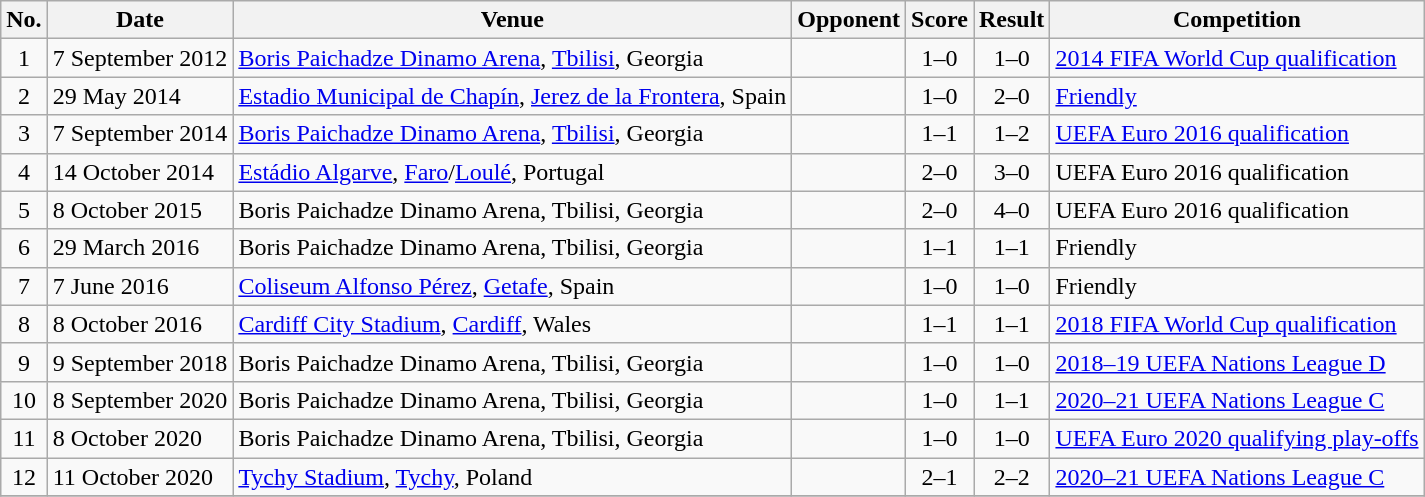<table class="wikitable sortable">
<tr>
<th scope="col">No.</th>
<th scope="col" data-sort-type="date">Date</th>
<th scope="col">Venue</th>
<th scope="col">Opponent</th>
<th scope="col">Score</th>
<th scope="col">Result</th>
<th scope="col">Competition</th>
</tr>
<tr>
<td style="text-align:center">1</td>
<td>7 September 2012</td>
<td><a href='#'>Boris Paichadze Dinamo Arena</a>, <a href='#'>Tbilisi</a>, Georgia</td>
<td></td>
<td style="text-align:center">1–0</td>
<td style="text-align:center">1–0</td>
<td><a href='#'>2014 FIFA World Cup qualification</a></td>
</tr>
<tr>
<td style="text-align:center">2</td>
<td>29 May 2014</td>
<td><a href='#'>Estadio Municipal de Chapín</a>, <a href='#'>Jerez de la Frontera</a>, Spain</td>
<td></td>
<td style="text-align:center">1–0</td>
<td style="text-align:center">2–0</td>
<td><a href='#'>Friendly</a></td>
</tr>
<tr>
<td style="text-align:center">3</td>
<td>7 September 2014</td>
<td><a href='#'>Boris Paichadze Dinamo Arena</a>, <a href='#'>Tbilisi</a>, Georgia</td>
<td></td>
<td style="text-align:center">1–1</td>
<td style="text-align:center">1–2</td>
<td><a href='#'>UEFA Euro 2016 qualification</a></td>
</tr>
<tr>
<td style="text-align:center">4</td>
<td>14 October 2014</td>
<td><a href='#'>Estádio Algarve</a>, <a href='#'>Faro</a>/<a href='#'>Loulé</a>, Portugal</td>
<td></td>
<td style="text-align:center">2–0</td>
<td style="text-align:center">3–0</td>
<td>UEFA Euro 2016 qualification</td>
</tr>
<tr>
<td style="text-align:center">5</td>
<td>8 October 2015</td>
<td>Boris Paichadze Dinamo Arena, Tbilisi, Georgia</td>
<td></td>
<td style="text-align:center">2–0</td>
<td style="text-align:center">4–0</td>
<td>UEFA Euro 2016 qualification</td>
</tr>
<tr>
<td style="text-align:center">6</td>
<td>29 March 2016</td>
<td>Boris Paichadze Dinamo Arena, Tbilisi, Georgia</td>
<td></td>
<td style="text-align:center">1–1</td>
<td style="text-align:center">1–1</td>
<td>Friendly</td>
</tr>
<tr>
<td style="text-align:center">7</td>
<td>7 June 2016</td>
<td><a href='#'>Coliseum Alfonso Pérez</a>, <a href='#'>Getafe</a>, Spain</td>
<td></td>
<td style="text-align:center">1–0</td>
<td style="text-align:center">1–0</td>
<td>Friendly</td>
</tr>
<tr>
<td style="text-align:center">8</td>
<td>8 October 2016</td>
<td><a href='#'>Cardiff City Stadium</a>, <a href='#'>Cardiff</a>, Wales</td>
<td></td>
<td style="text-align:center">1–1</td>
<td style="text-align:center">1–1</td>
<td><a href='#'>2018 FIFA World Cup qualification</a></td>
</tr>
<tr>
<td style="text-align:center">9</td>
<td>9 September 2018</td>
<td>Boris Paichadze Dinamo Arena, Tbilisi, Georgia</td>
<td></td>
<td style="text-align:center">1–0</td>
<td style="text-align:center">1–0</td>
<td><a href='#'>2018–19 UEFA Nations League D</a></td>
</tr>
<tr>
<td style="text-align:center">10</td>
<td>8 September 2020</td>
<td>Boris Paichadze Dinamo Arena, Tbilisi, Georgia</td>
<td></td>
<td style="text-align:center">1–0</td>
<td style="text-align:center">1–1</td>
<td><a href='#'>2020–21 UEFA Nations League C</a></td>
</tr>
<tr>
<td style="text-align:center">11</td>
<td>8 October 2020</td>
<td>Boris Paichadze Dinamo Arena, Tbilisi, Georgia</td>
<td></td>
<td style="text-align:center">1–0</td>
<td style="text-align:center">1–0</td>
<td><a href='#'>UEFA Euro 2020 qualifying play-offs</a></td>
</tr>
<tr>
<td style="text-align:center">12</td>
<td>11 October 2020</td>
<td><a href='#'>Tychy Stadium</a>, <a href='#'>Tychy</a>, Poland</td>
<td></td>
<td style="text-align:center">2–1</td>
<td style="text-align:center">2–2</td>
<td><a href='#'>2020–21 UEFA Nations League C</a></td>
</tr>
<tr>
</tr>
</table>
